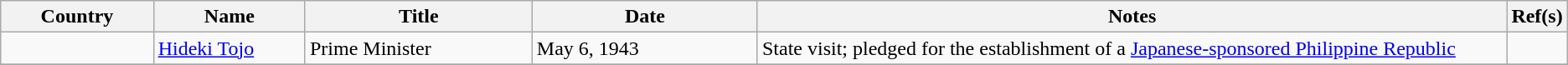<table class="wikitable sortable">
<tr>
<th style="width:10%;">Country</th>
<th style="width:10%;">Name</th>
<th style="width:15%;">Title</th>
<th style="width:15%;">Date</th>
<th style="width:50%;">Notes</th>
<th style="width:5%;">Ref(s)</th>
</tr>
<tr>
<td></td>
<td><a href='#'>Hideki Tojo</a></td>
<td>Prime Minister</td>
<td>May 6, 1943</td>
<td> State visit; pledged for the establishment of a <a href='#'>Japanese-sponsored Philippine Republic</a></td>
<td></td>
</tr>
<tr>
</tr>
</table>
